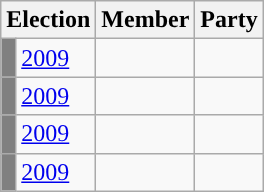<table class="wikitable">
<tr>
<th colspan="2">Election</th>
<th>Member</th>
<th>Party</th>
</tr>
<tr>
<td style="background-color: grey"></td>
<td><a href='#'>2009</a></td>
<td></td>
<td></td>
</tr>
<tr>
<td style="background-color: grey"></td>
<td><a href='#'>2009</a></td>
<td></td>
<td></td>
</tr>
<tr>
<td style="background-color: grey"></td>
<td><a href='#'>2009</a></td>
<td></td>
<td></td>
</tr>
<tr>
<td style="background-color: grey"></td>
<td><a href='#'>2009</a></td>
<td></td>
<td></td>
</tr>
</table>
